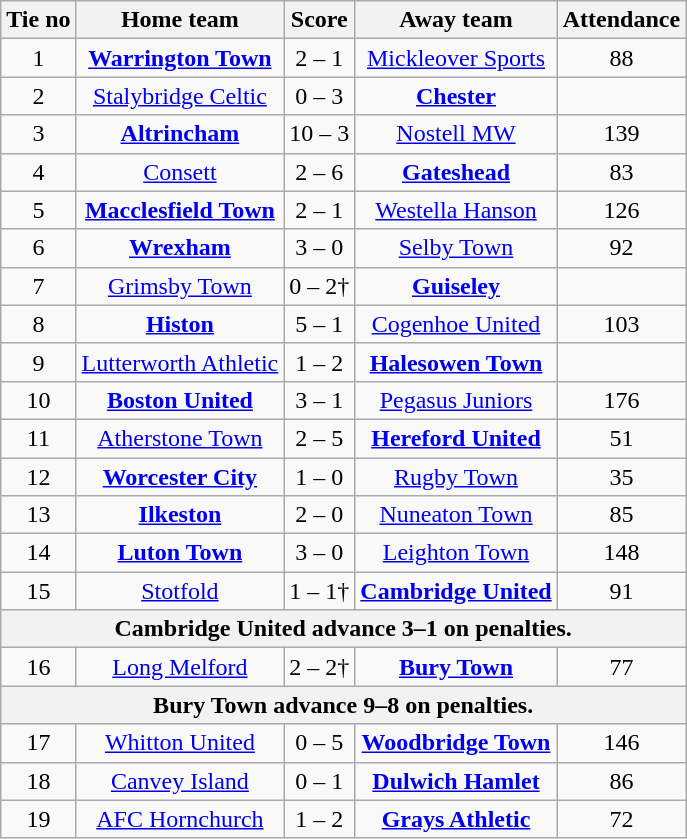<table class="wikitable" style="text-align:center">
<tr>
<th>Tie no</th>
<th>Home team</th>
<th>Score</th>
<th>Away team</th>
<th>Attendance</th>
</tr>
<tr>
<td>1</td>
<td><strong><a href='#'>Warrington Town</a></strong></td>
<td>2 – 1</td>
<td><a href='#'>Mickleover Sports</a></td>
<td>88</td>
</tr>
<tr>
<td>2</td>
<td><a href='#'>Stalybridge Celtic</a></td>
<td>0 – 3</td>
<td><strong><a href='#'>Chester</a></strong></td>
<td></td>
</tr>
<tr>
<td>3</td>
<td><strong><a href='#'>Altrincham</a></strong></td>
<td>10 – 3</td>
<td><a href='#'>Nostell MW</a></td>
<td>139</td>
</tr>
<tr>
<td>4</td>
<td><a href='#'>Consett</a></td>
<td>2 – 6</td>
<td><strong><a href='#'>Gateshead</a></strong></td>
<td>83</td>
</tr>
<tr>
<td>5</td>
<td><strong><a href='#'>Macclesfield Town</a></strong></td>
<td>2 – 1</td>
<td><a href='#'>Westella Hanson</a></td>
<td>126</td>
</tr>
<tr>
<td>6</td>
<td><strong><a href='#'>Wrexham</a></strong></td>
<td>3 – 0</td>
<td><a href='#'>Selby Town</a></td>
<td>92</td>
</tr>
<tr>
<td>7</td>
<td><a href='#'>Grimsby Town</a></td>
<td>0 – 2†</td>
<td><strong><a href='#'>Guiseley</a></strong></td>
<td></td>
</tr>
<tr>
<td>8</td>
<td><strong><a href='#'>Histon</a></strong></td>
<td>5 – 1</td>
<td><a href='#'>Cogenhoe United</a></td>
<td>103</td>
</tr>
<tr>
<td>9</td>
<td><a href='#'>Lutterworth Athletic</a></td>
<td>1 – 2</td>
<td><strong><a href='#'>Halesowen Town</a></strong></td>
<td></td>
</tr>
<tr>
<td>10</td>
<td><strong><a href='#'>Boston United</a></strong></td>
<td>3 – 1</td>
<td><a href='#'>Pegasus Juniors</a></td>
<td>176</td>
</tr>
<tr>
<td>11</td>
<td><a href='#'>Atherstone Town</a></td>
<td>2 – 5</td>
<td><strong><a href='#'>Hereford United</a></strong></td>
<td>51</td>
</tr>
<tr>
<td>12</td>
<td><strong><a href='#'>Worcester City</a></strong></td>
<td>1 – 0</td>
<td><a href='#'>Rugby Town</a></td>
<td>35</td>
</tr>
<tr>
<td>13</td>
<td><strong><a href='#'>Ilkeston</a></strong></td>
<td>2 – 0</td>
<td><a href='#'>Nuneaton Town</a></td>
<td>85</td>
</tr>
<tr>
<td>14</td>
<td><strong><a href='#'>Luton Town</a></strong></td>
<td>3 – 0</td>
<td><a href='#'>Leighton Town</a></td>
<td>148</td>
</tr>
<tr>
<td>15</td>
<td><a href='#'>Stotfold</a></td>
<td>1 – 1†</td>
<td><strong><a href='#'>Cambridge United</a></strong></td>
<td>91</td>
</tr>
<tr>
<th colspan="5">Cambridge United advance 3–1 on penalties.</th>
</tr>
<tr>
<td>16</td>
<td><a href='#'>Long Melford</a></td>
<td>2 – 2†</td>
<td><strong><a href='#'>Bury Town</a></strong></td>
<td>77</td>
</tr>
<tr>
<th colspan="5">Bury Town advance 9–8 on penalties.</th>
</tr>
<tr>
<td>17</td>
<td><a href='#'>Whitton United</a></td>
<td>0 – 5</td>
<td><strong><a href='#'>Woodbridge Town</a></strong></td>
<td>146</td>
</tr>
<tr>
<td>18</td>
<td><a href='#'>Canvey Island</a></td>
<td>0 – 1</td>
<td><strong><a href='#'>Dulwich Hamlet</a></strong></td>
<td>86</td>
</tr>
<tr>
<td>19</td>
<td><a href='#'>AFC Hornchurch</a></td>
<td>1 – 2</td>
<td><strong><a href='#'>Grays Athletic</a></strong></td>
<td>72</td>
</tr>
</table>
